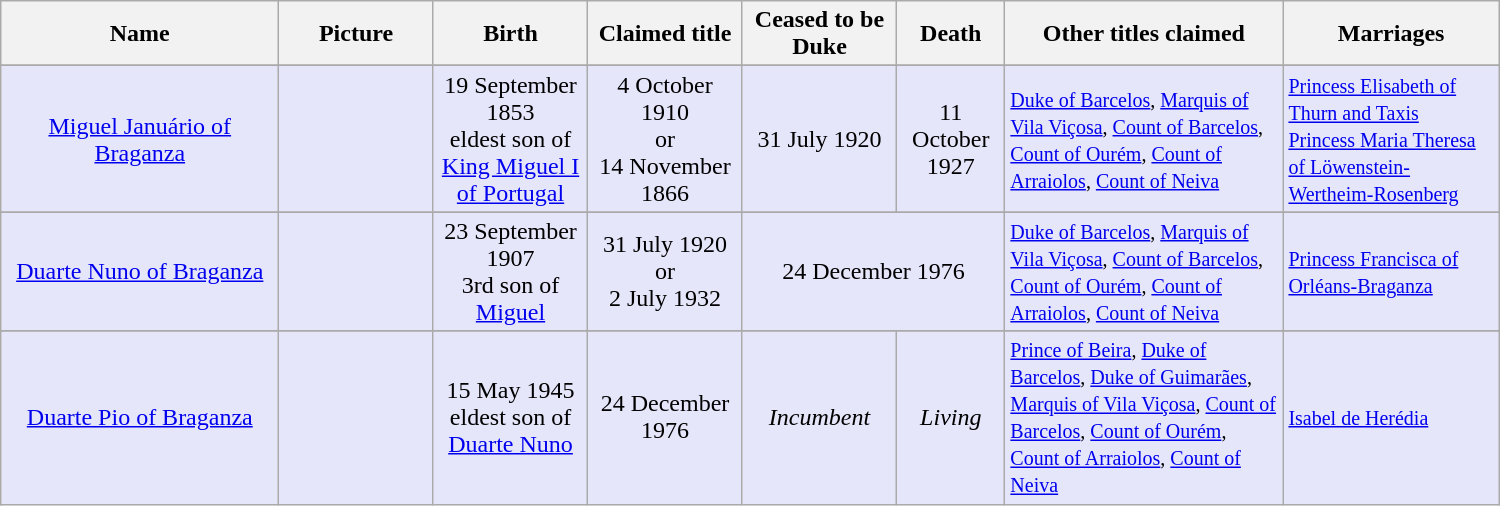<table width=1000px class="wikitable">
<tr>
<th width=18%>Name</th>
<th width=10%>Picture</th>
<th width=10%>Birth</th>
<th width=10%>Claimed title</th>
<th width=10%>Ceased to be Duke</th>
<th width=7%>Death</th>
<th width=18%>Other titles claimed</th>
<th width=14%>Marriages</th>
</tr>
<tr>
</tr>
<tr bgcolor=#E6E6FA>
<td align="center"><a href='#'>Miguel Januário of Braganza</a></td>
<td align="center"></td>
<td align="center">19 September 1853<br>eldest son of <a href='#'>King Miguel I of Portugal</a></td>
<td align="center">4 October 1910<br>or<br>14 November 1866</td>
<td align="center">31 July 1920</td>
<td align="center">11 October 1927</td>
<td align="left"><small><a href='#'>Duke of Barcelos</a>, <a href='#'>Marquis of Vila Viçosa</a>, <a href='#'>Count of Barcelos</a>, <a href='#'>Count of Ourém</a>, <a href='#'>Count of Arraiolos</a>, <a href='#'>Count of Neiva</a></small></td>
<td align="left"><small><a href='#'>Princess Elisabeth of Thurn and Taxis</a></small><br><small><a href='#'>Princess Maria Theresa of Löwenstein-Wertheim-Rosenberg</a></small></td>
</tr>
<tr>
</tr>
<tr bgcolor=#E6E6FA>
<td align="center"><a href='#'>Duarte Nuno of Braganza</a></td>
<td align="center"></td>
<td align="center">23 September 1907<br>3rd son of <a href='#'>Miguel</a></td>
<td align="center">31 July 1920<br>or<br>2 July 1932</td>
<td align="center" colspan="2">24 December 1976</td>
<td align="left"><small><a href='#'>Duke of Barcelos</a>, <a href='#'>Marquis of Vila Viçosa</a>, <a href='#'>Count of Barcelos</a>, <a href='#'>Count of Ourém</a>, <a href='#'>Count of Arraiolos</a>, <a href='#'>Count of Neiva</a></small></td>
<td align="left"><small><a href='#'>Princess Francisca of Orléans-Braganza</a></small></td>
</tr>
<tr>
</tr>
<tr bgcolor=#E6E6FA>
<td align="center"><a href='#'>Duarte Pio of Braganza</a></td>
<td align="center"></td>
<td align="center">15 May 1945<br>eldest son of <a href='#'>Duarte Nuno</a></td>
<td align="center">24 December 1976</td>
<td align="center"><em>Incumbent</em></td>
<td align="center"><em>Living</em></td>
<td align="left"><small><a href='#'>Prince of Beira</a>, <a href='#'>Duke of Barcelos</a>, <a href='#'>Duke of Guimarães</a>, <a href='#'>Marquis of Vila Viçosa</a>, <a href='#'>Count of Barcelos</a>, <a href='#'>Count of Ourém</a>, <a href='#'>Count of Arraiolos</a>, <a href='#'>Count of Neiva</a></small></td>
<td align="left"><small><a href='#'>Isabel de Herédia</a></small></td>
</tr>
</table>
